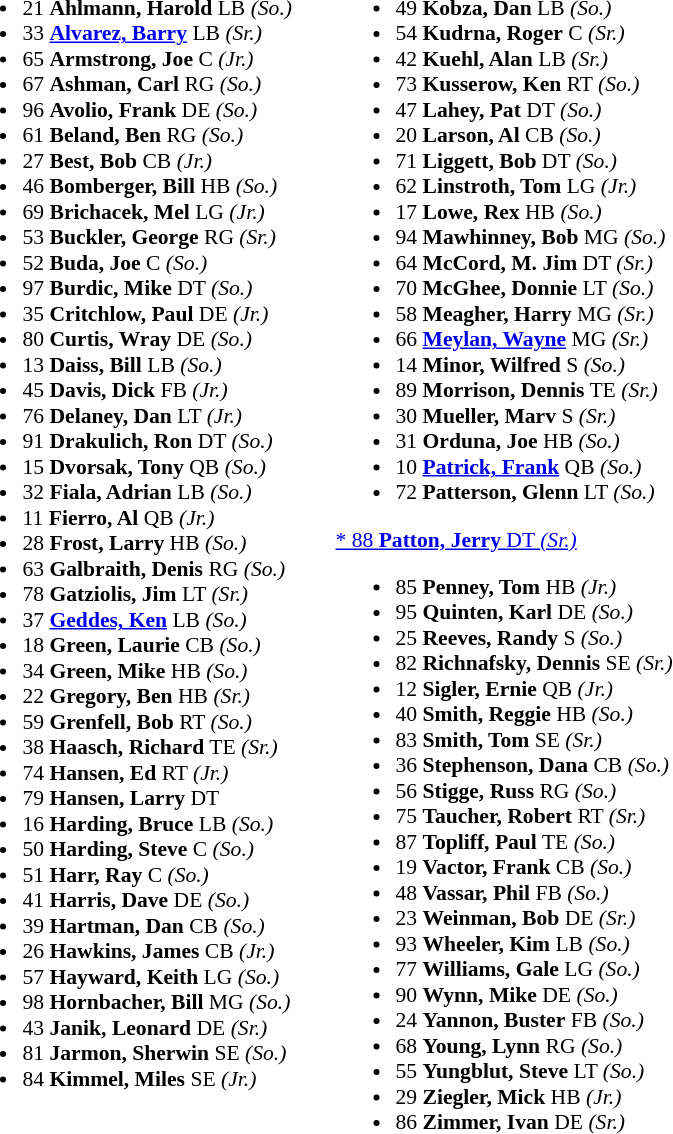<table class="toccolours" style="border-collapse:collapse; font-size:90%;">
<tr>
<td colspan="7" style="text-align:center;"></td>
</tr>
<tr>
<td valign="top"><br><ul><li>21 <strong>Ahlmann, Harold</strong> LB <em>(So.)</em></li><li>33 <strong><a href='#'>Alvarez, Barry</a></strong> LB <em>(Sr.)</em></li><li>65 <strong>Armstrong, Joe</strong> C <em>(Jr.)</em></li><li>67 <strong>Ashman, Carl</strong> RG <em>(So.)</em></li><li>96 <strong>Avolio, Frank</strong> DE <em>(So.)</em></li><li>61 <strong>Beland, Ben</strong> RG <em>(So.)</em></li><li>27 <strong>Best, Bob</strong> CB <em>(Jr.)</em></li><li>46 <strong>Bomberger, Bill</strong> HB <em>(So.)</em></li><li>69 <strong>Brichacek, Mel</strong> LG <em>(Jr.)</em></li><li>53 <strong>Buckler, George</strong> RG <em>(Sr.)</em></li><li>52 <strong>Buda, Joe</strong> C <em>(So.)</em></li><li>97 <strong>Burdic, Mike</strong> DT <em>(So.)</em></li><li>35 <strong>Critchlow, Paul</strong> DE <em>(Jr.)</em></li><li>80 <strong>Curtis, Wray</strong> DE <em>(So.)</em></li><li>13 <strong>Daiss, Bill</strong> LB <em>(So.)</em></li><li>45 <strong>Davis, Dick</strong> FB <em>(Jr.)</em></li><li>76 <strong>Delaney, Dan</strong> LT <em>(Jr.)</em></li><li>91 <strong>Drakulich, Ron</strong> DT <em>(So.)</em></li><li>15 <strong>Dvorsak, Tony</strong> QB <em>(So.)</em></li><li>32 <strong>Fiala, Adrian</strong> LB <em>(So.)</em></li><li>11 <strong>Fierro, Al</strong> QB <em>(Jr.)</em></li><li>28 <strong>Frost, Larry</strong> HB <em>(So.)</em></li><li>63 <strong>Galbraith, Denis</strong> RG <em>(So.)</em></li><li>78 <strong>Gatziolis, Jim</strong> LT <em>(Sr.)</em></li><li>37 <strong><a href='#'>Geddes, Ken</a></strong> LB <em>(So.)</em></li><li>18 <strong>Green, Laurie</strong> CB <em>(So.)</em></li><li>34 <strong>Green, Mike</strong> HB <em>(So.)</em></li><li>22 <strong>Gregory, Ben</strong> HB <em>(Sr.)</em></li><li>59 <strong>Grenfell, Bob</strong> RT <em>(So.)</em></li><li>38 <strong>Haasch, Richard</strong> TE <em>(Sr.)</em></li><li>74 <strong>Hansen, Ed</strong> RT <em>(Jr.)</em></li><li>79 <strong>Hansen, Larry</strong> DT</li><li>16 <strong>Harding, Bruce</strong> LB <em>(So.)</em></li><li>50 <strong>Harding, Steve</strong> C <em>(So.)</em></li><li>51 <strong>Harr, Ray</strong> C <em>(So.)</em></li><li>41 <strong>Harris, Dave</strong> DE <em>(So.)</em></li><li>39 <strong>Hartman, Dan</strong> CB <em>(So.)</em></li><li>26 <strong>Hawkins, James</strong> CB <em>(Jr.)</em></li><li>57 <strong>Hayward, Keith</strong> LG <em>(So.)</em></li><li>98 <strong>Hornbacher, Bill</strong> MG <em>(So.)</em></li><li>43 <strong>Janik, Leonard</strong> DE <em>(Sr.)</em></li><li>81 <strong>Jarmon, Sherwin</strong> SE <em>(So.)</em></li><li>84 <strong>Kimmel, Miles</strong> SE <em>(Jr.)</em></li></ul></td>
<td width="25"> </td>
<td valign="top"><br><ul><li>49 <strong>Kobza, Dan</strong> LB <em>(So.)</em></li><li>54 <strong>Kudrna, Roger</strong> C <em>(Sr.)</em></li><li>42 <strong>Kuehl, Alan</strong> LB <em>(Sr.)</em></li><li>73 <strong>Kusserow, Ken</strong> RT <em>(So.)</em></li><li>47 <strong>Lahey, Pat</strong> DT <em>(So.)</em></li><li>20 <strong>Larson, Al</strong> CB <em>(So.)</em></li><li>71 <strong>Liggett, Bob</strong> DT <em>(So.)</em></li><li>62 <strong>Linstroth, Tom</strong> LG <em>(Jr.)</em></li><li>17 <strong>Lowe, Rex</strong> HB <em>(So.)</em></li><li>94 <strong>Mawhinney, Bob</strong> MG <em>(So.)</em></li><li>64 <strong>McCord, M. Jim</strong> DT <em>(Sr.)</em></li><li>70 <strong>McGhee, Donnie</strong> LT <em>(So.)</em></li><li>58 <strong>Meagher, Harry</strong> MG <em>(Sr.)</em></li><li>66 <strong><a href='#'>Meylan, Wayne</a></strong> MG <em>(Sr.)</em></li><li>14 <strong>Minor, Wilfred</strong> S <em>(So.)</em></li><li>89 <strong>Morrison, Dennis</strong> TE <em>(Sr.)</em></li><li>30 <strong>Mueller, Marv</strong> S <em>(Sr.)</em></li><li>31 <strong>Orduna, Joe</strong> HB <em>(So.)</em></li><li>10 <strong><a href='#'>Patrick, Frank</a></strong> QB <em>(So.)</em></li><li>72 <strong>Patterson, Glenn</strong> LT <em>(So.)</em></li></ul><a href='#'>* 88 <strong>Patton, Jerry</strong> DT <em>(Sr.)</em></a><ul><li>85 <strong>Penney, Tom</strong> HB <em>(Jr.)</em></li><li>95 <strong>Quinten, Karl</strong> DE <em>(So.)</em></li><li>25 <strong>Reeves, Randy</strong> S <em>(So.)</em></li><li>82 <strong>Richnafsky, Dennis</strong> SE <em>(Sr.)</em></li><li>12 <strong>Sigler, Ernie</strong> QB <em>(Jr.)</em></li><li>40 <strong>Smith, Reggie</strong> HB <em>(So.)</em></li><li>83 <strong>Smith, Tom</strong> SE <em>(Sr.)</em></li><li>36 <strong>Stephenson, Dana</strong> CB <em>(So.)</em></li><li>56 <strong>Stigge, Russ</strong> RG <em>(So.)</em></li><li>75 <strong>Taucher, Robert</strong> RT <em>(Sr.)</em></li><li>87 <strong>Topliff, Paul</strong> TE <em>(So.)</em></li><li>19 <strong>Vactor, Frank</strong> CB <em>(So.)</em></li><li>48 <strong>Vassar, Phil</strong> FB <em>(So.)</em></li><li>23 <strong>Weinman, Bob</strong> DE <em>(Sr.)</em></li><li>93 <strong>Wheeler, Kim</strong> LB <em>(So.)</em></li><li>77 <strong>Williams, Gale</strong> LG <em>(So.)</em></li><li>90 <strong>Wynn, Mike</strong> DE <em>(So.)</em></li><li>24 <strong>Yannon, Buster</strong> FB <em>(So.)</em></li><li>68 <strong>Young, Lynn</strong> RG <em>(So.)</em></li><li>55 <strong>Yungblut, Steve</strong> LT <em>(So.)</em></li><li>29 <strong>Ziegler, Mick</strong> HB <em>(Jr.)</em></li><li>86 <strong>Zimmer, Ivan</strong> DE <em>(Sr.)</em></li></ul></td>
</tr>
</table>
